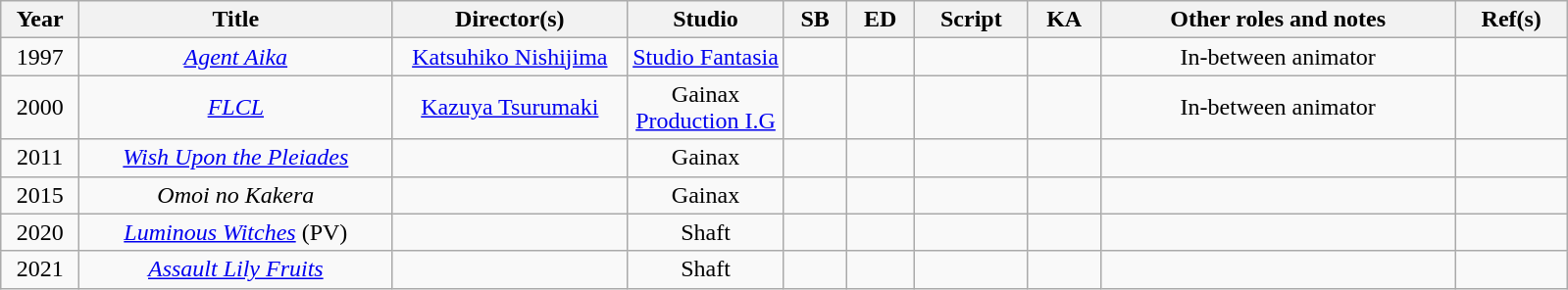<table class="wikitable sortable" style="text-align:center; margin=auto; ">
<tr>
<th scope="col" width=5%>Year</th>
<th scope="col" width=20%>Title</th>
<th scope="col" width=15%>Director(s)</th>
<th scope="col" width=10%>Studio</th>
<th scope="col" class="unsortable">SB</th>
<th scope="col" class="unsortable">ED</th>
<th scope="col" class="unsortable">Script</th>
<th scope="col" class="unsortable">KA</th>
<th scope="col" class="unsortable">Other roles and notes</th>
<th scope="col" class="unsortable">Ref(s)</th>
</tr>
<tr>
<td>1997</td>
<td><em><a href='#'>Agent Aika</a></em></td>
<td><a href='#'>Katsuhiko Nishijima</a></td>
<td><a href='#'>Studio Fantasia</a></td>
<td></td>
<td></td>
<td></td>
<td></td>
<td>In-between animator</td>
<td></td>
</tr>
<tr>
<td>2000</td>
<td><em><a href='#'>FLCL</a></em></td>
<td><a href='#'>Kazuya Tsurumaki</a></td>
<td>Gainax<br><a href='#'>Production I.G</a></td>
<td></td>
<td></td>
<td></td>
<td></td>
<td>In-between animator</td>
<td></td>
</tr>
<tr>
<td>2011</td>
<td><em><a href='#'>Wish Upon the Pleiades</a></em></td>
<td></td>
<td>Gainax</td>
<td></td>
<td></td>
<td></td>
<td></td>
<td></td>
<td></td>
</tr>
<tr>
<td>2015</td>
<td><em>Omoi no Kakera</em></td>
<td></td>
<td>Gainax</td>
<td></td>
<td></td>
<td></td>
<td></td>
<td></td>
<td></td>
</tr>
<tr>
<td>2020</td>
<td><em><a href='#'>Luminous Witches</a></em> (PV)</td>
<td></td>
<td>Shaft</td>
<td></td>
<td></td>
<td></td>
<td></td>
<td></td>
<td></td>
</tr>
<tr>
<td>2021</td>
<td><em><a href='#'>Assault Lily Fruits</a></em></td>
<td></td>
<td>Shaft</td>
<td></td>
<td></td>
<td></td>
<td></td>
<td></td>
<td></td>
</tr>
</table>
